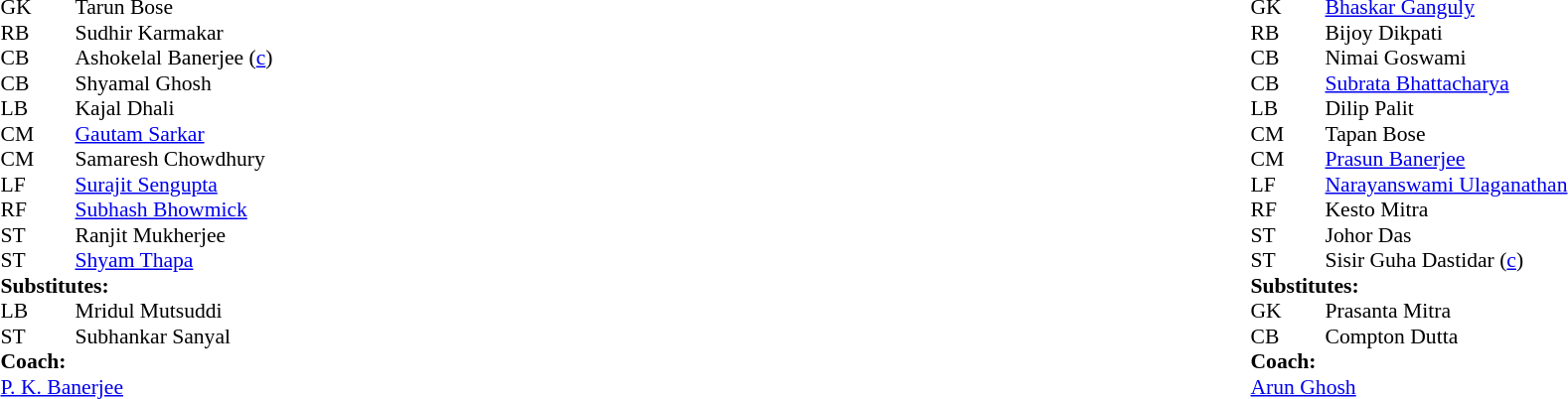<table width="100%">
<tr>
<td valign="top" width="40%"><br><table style="font-size: 90%" cellspacing="0" cellpadding="0">
<tr>
<td colspan="4"></td>
</tr>
<tr>
<th width="25"></th>
<th width="25"></th>
</tr>
<tr>
<td>GK</td>
<td></td>
<td> Tarun Bose</td>
</tr>
<tr>
<td>RB</td>
<td></td>
<td> Sudhir Karmakar</td>
</tr>
<tr>
<td>CB</td>
<td></td>
<td> Ashokelal Banerjee (<a href='#'>c</a>)</td>
</tr>
<tr>
<td>CB</td>
<td></td>
<td> Shyamal Ghosh</td>
</tr>
<tr>
<td>LB</td>
<td></td>
<td> Kajal Dhali</td>
<td></td>
<td></td>
</tr>
<tr>
<td>CM</td>
<td></td>
<td> <a href='#'>Gautam Sarkar</a></td>
</tr>
<tr>
<td>CM</td>
<td></td>
<td> Samaresh Chowdhury</td>
</tr>
<tr>
<td>LF</td>
<td></td>
<td> <a href='#'>Surajit Sengupta</a></td>
</tr>
<tr>
<td>RF</td>
<td></td>
<td> <a href='#'>Subhash Bhowmick</a></td>
</tr>
<tr>
<td>ST</td>
<td></td>
<td> Ranjit Mukherjee</td>
</tr>
<tr>
<td>ST</td>
<td></td>
<td> <a href='#'>Shyam Thapa</a></td>
<td></td>
<td></td>
</tr>
<tr>
<td colspan=4><strong>Substitutes:</strong></td>
</tr>
<tr>
<td>LB</td>
<td></td>
<td> Mridul Mutsuddi</td>
<td></td>
<td></td>
</tr>
<tr>
<td>ST</td>
<td></td>
<td> Subhankar Sanyal</td>
<td></td>
<td></td>
</tr>
<tr>
<td colspan=4><strong>Coach:</strong></td>
</tr>
<tr>
<td colspan="4"> <a href='#'>P. K. Banerjee</a></td>
</tr>
</table>
</td>
<td valign="top"></td>
<td valign="top" width="50%"><br><table style="font-size: 90%" cellspacing="0" cellpadding="0" align=center>
<tr>
<td colspan="4"></td>
</tr>
<tr>
<th width="25"></th>
<th width="25"></th>
</tr>
<tr>
<td>GK</td>
<td></td>
<td> <a href='#'>Bhaskar Ganguly</a></td>
<td></td>
</tr>
<tr>
<td>RB</td>
<td></td>
<td> Bijoy Dikpati</td>
</tr>
<tr>
<td>CB</td>
<td></td>
<td> Nimai Goswami</td>
<td></td>
</tr>
<tr>
<td>CB</td>
<td></td>
<td> <a href='#'>Subrata Bhattacharya</a></td>
</tr>
<tr>
<td>LB</td>
<td></td>
<td> Dilip Palit</td>
</tr>
<tr>
<td>CM</td>
<td></td>
<td> Tapan Bose</td>
</tr>
<tr>
<td>CM</td>
<td></td>
<td> <a href='#'>Prasun Banerjee</a></td>
</tr>
<tr>
<td>LF</td>
<td></td>
<td> <a href='#'>Narayanswami Ulaganathan</a></td>
</tr>
<tr>
<td>RF</td>
<td></td>
<td> Kesto Mitra</td>
</tr>
<tr>
<td>ST</td>
<td></td>
<td> Johor Das</td>
</tr>
<tr>
<td>ST</td>
<td></td>
<td> Sisir Guha Dastidar (<a href='#'>c</a>)</td>
</tr>
<tr>
<td colspan=4><strong>Substitutes:</strong></td>
</tr>
<tr>
<td>GK</td>
<td></td>
<td> Prasanta Mitra</td>
<td></td>
</tr>
<tr>
<td>CB</td>
<td></td>
<td> Compton Dutta</td>
<td></td>
</tr>
<tr>
<td colspan=4><strong>Coach:</strong></td>
</tr>
<tr>
<td colspan="4"> <a href='#'>Arun Ghosh</a></td>
</tr>
</table>
</td>
</tr>
</table>
